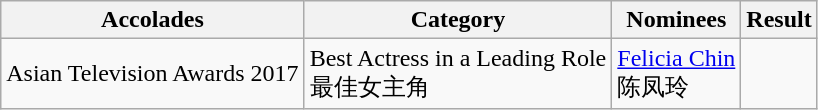<table class="wikitable sortable">
<tr>
<th>Accolades</th>
<th>Category</th>
<th>Nominees</th>
<th>Result</th>
</tr>
<tr>
<td>Asian Television Awards 2017</td>
<td>Best Actress in a Leading Role <br> 最佳女主角</td>
<td><a href='#'>Felicia Chin</a> <br> 陈凤玲</td>
<td></td>
</tr>
</table>
